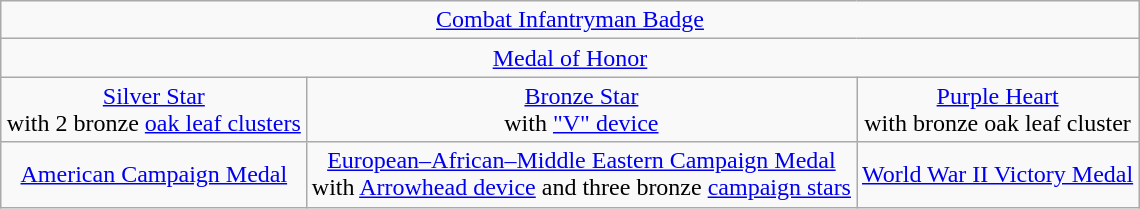<table class="wikitable" style="margin:1em auto; text-align:center;">
<tr>
<td colspan="3"><a href='#'>Combat Infantryman Badge</a></td>
</tr>
<tr>
<td colspan="3"><a href='#'>Medal of Honor</a></td>
</tr>
<tr>
<td><a href='#'>Silver Star</a><br>with 2 bronze <a href='#'>oak leaf clusters</a></td>
<td><a href='#'>Bronze Star</a><br>with <a href='#'>"V" device</a></td>
<td><a href='#'>Purple Heart</a><br>with bronze oak leaf cluster</td>
</tr>
<tr>
<td><a href='#'>American Campaign Medal</a></td>
<td><a href='#'>European–African–Middle Eastern Campaign Medal</a><br>with <a href='#'>Arrowhead device</a> and three bronze <a href='#'>campaign stars</a></td>
<td><a href='#'>World War II Victory Medal</a></td>
</tr>
</table>
